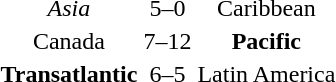<table>
<tr>
<td align=center><em>Asia</em></td>
<td align=center>5–0</td>
<td align=center>Caribbean</td>
</tr>
<tr>
<td align=center>Canada</td>
<td align=center>7–12</td>
<td align=center><strong>Pacific</strong></td>
</tr>
<tr>
<td align=center><strong>Transatlantic</strong></td>
<td align=center>6–5</td>
<td align=center>Latin America</td>
</tr>
</table>
